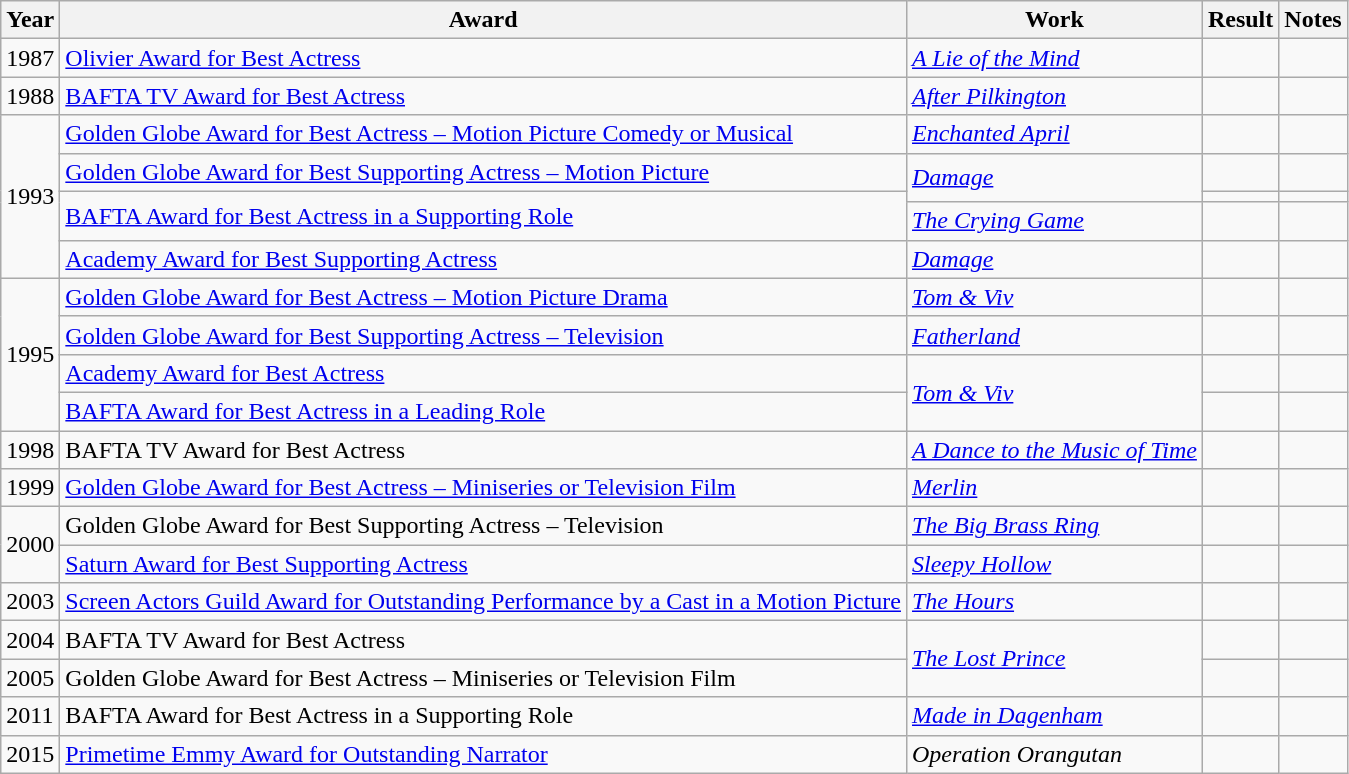<table class= "sortable wikitable">
<tr>
<th>Year</th>
<th>Award</th>
<th>Work</th>
<th>Result</th>
<th>Notes</th>
</tr>
<tr>
<td>1987</td>
<td><a href='#'>Olivier Award for Best Actress</a></td>
<td><em><a href='#'>A Lie of the Mind</a></em></td>
<td></td>
<td></td>
</tr>
<tr>
<td>1988</td>
<td><a href='#'>BAFTA TV Award for Best Actress</a></td>
<td><em><a href='#'>After Pilkington</a></em></td>
<td></td>
<td></td>
</tr>
<tr>
<td rowspan=5>1993</td>
<td><a href='#'>Golden Globe Award for Best Actress – Motion Picture Comedy or Musical</a></td>
<td><em><a href='#'>Enchanted April</a></em></td>
<td></td>
<td></td>
</tr>
<tr>
<td><a href='#'>Golden Globe Award for Best Supporting Actress – Motion Picture</a></td>
<td rowspan=2><em><a href='#'>Damage</a></em></td>
<td></td>
<td></td>
</tr>
<tr>
<td rowspan=2><a href='#'>BAFTA Award for Best Actress in a Supporting Role</a></td>
<td></td>
<td></td>
</tr>
<tr>
<td><em><a href='#'>The Crying Game</a></em></td>
<td></td>
<td></td>
</tr>
<tr>
<td><a href='#'>Academy Award for Best Supporting Actress</a></td>
<td><em><a href='#'>Damage</a></em></td>
<td></td>
<td></td>
</tr>
<tr>
<td rowspan=4>1995</td>
<td><a href='#'>Golden Globe Award for Best Actress – Motion Picture Drama</a></td>
<td><em><a href='#'>Tom & Viv</a></em></td>
<td></td>
<td></td>
</tr>
<tr>
<td><a href='#'>Golden Globe Award for Best Supporting Actress – Television</a></td>
<td><em><a href='#'>Fatherland</a></em></td>
<td></td>
<td></td>
</tr>
<tr>
<td><a href='#'>Academy Award for Best Actress</a></td>
<td rowspan=2><em><a href='#'>Tom & Viv</a></em></td>
<td></td>
<td></td>
</tr>
<tr>
<td><a href='#'>BAFTA Award for Best Actress in a Leading Role</a></td>
<td></td>
<td></td>
</tr>
<tr>
<td>1998</td>
<td>BAFTA TV Award for Best Actress</td>
<td><em><a href='#'>A Dance to the Music of Time</a></em></td>
<td></td>
<td></td>
</tr>
<tr>
<td>1999</td>
<td><a href='#'>Golden Globe Award for Best Actress – Miniseries or Television Film</a></td>
<td><em><a href='#'>Merlin</a></em></td>
<td></td>
<td></td>
</tr>
<tr>
<td rowspan=2>2000</td>
<td>Golden Globe Award for Best Supporting Actress – Television</td>
<td><em><a href='#'>The Big Brass Ring</a></em></td>
<td></td>
<td></td>
</tr>
<tr>
<td><a href='#'>Saturn Award for Best Supporting Actress</a></td>
<td><em><a href='#'>Sleepy Hollow</a></em></td>
<td></td>
<td></td>
</tr>
<tr>
<td>2003</td>
<td><a href='#'>Screen Actors Guild Award for Outstanding Performance by a Cast in a Motion Picture</a></td>
<td><em><a href='#'>The Hours</a></em></td>
<td></td>
<td></td>
</tr>
<tr>
<td>2004</td>
<td>BAFTA TV Award for Best Actress</td>
<td rowspan=2><em><a href='#'>The Lost Prince</a></em></td>
<td></td>
<td></td>
</tr>
<tr>
<td>2005</td>
<td>Golden Globe Award for Best Actress – Miniseries or Television Film</td>
<td></td>
<td></td>
</tr>
<tr>
<td>2011</td>
<td>BAFTA Award for Best Actress in a Supporting Role</td>
<td><em><a href='#'>Made in Dagenham</a></em></td>
<td></td>
<td></td>
</tr>
<tr>
<td>2015</td>
<td><a href='#'>Primetime Emmy Award for Outstanding Narrator</a></td>
<td><em>Operation Orangutan</em></td>
<td></td>
<td></td>
</tr>
</table>
